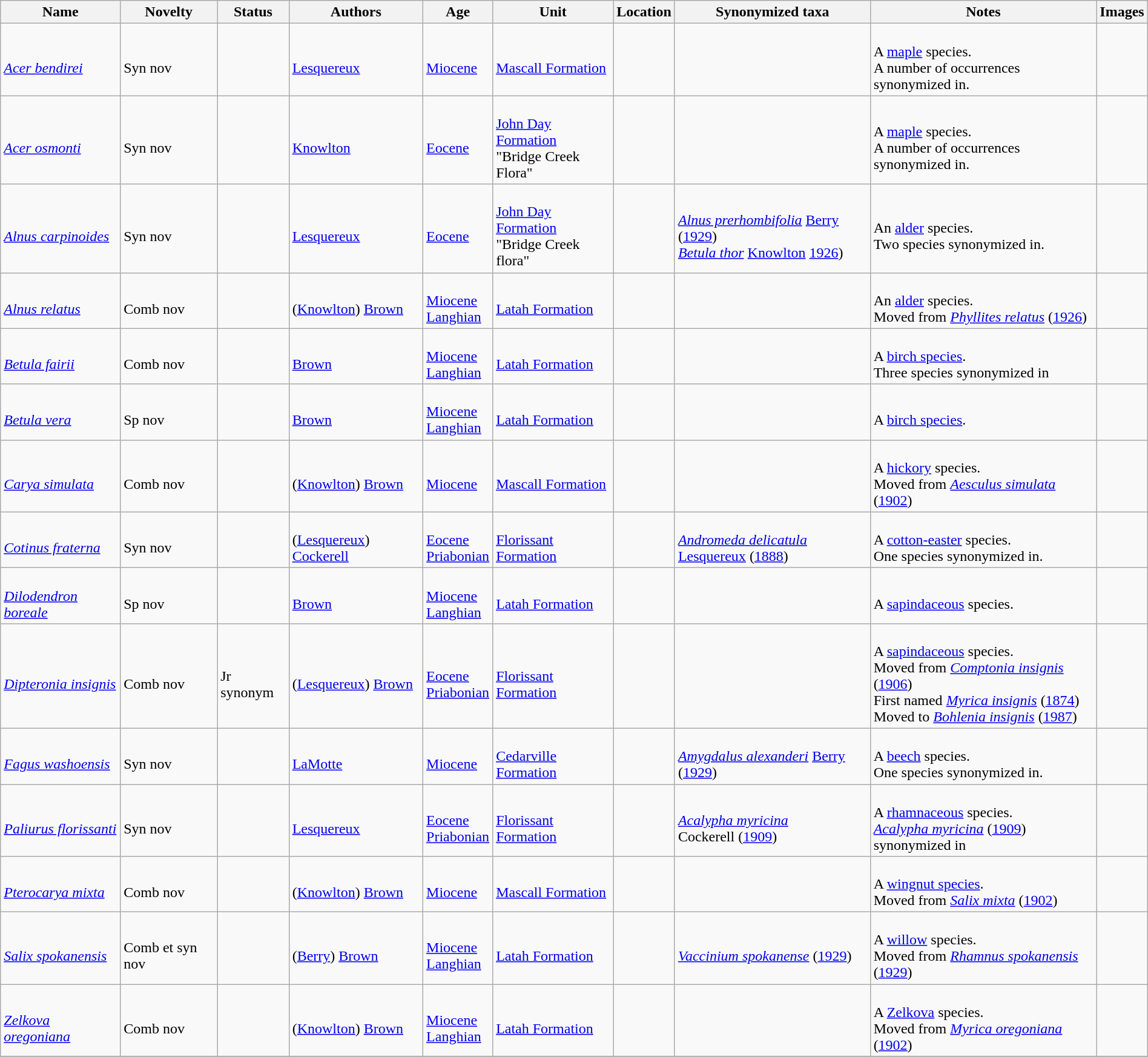<table class="wikitable sortable" align="center" width="100%">
<tr>
<th>Name</th>
<th>Novelty</th>
<th>Status</th>
<th>Authors</th>
<th>Age</th>
<th>Unit</th>
<th>Location</th>
<th>Synonymized taxa</th>
<th>Notes</th>
<th>Images</th>
</tr>
<tr>
<td><br><em><a href='#'>Acer bendirei</a></em></td>
<td><br>Syn nov</td>
<td></td>
<td><br><a href='#'>Lesquereux</a></td>
<td><br><a href='#'>Miocene</a></td>
<td><br><a href='#'>Mascall Formation</a></td>
<td><br><br></td>
<td><br></td>
<td><br>A <a href='#'>maple</a> species.<br>A number of occurrences synonymized in.</td>
<td></td>
</tr>
<tr>
<td><br><em><a href='#'>Acer osmonti</a></em></td>
<td><br>Syn nov</td>
<td></td>
<td><br><a href='#'>Knowlton</a></td>
<td><br><a href='#'>Eocene</a></td>
<td><br><a href='#'>John Day Formation</a><br>"Bridge Creek Flora"</td>
<td><br><br></td>
<td><br></td>
<td><br>A <a href='#'>maple</a> species.<br>A number of occurrences synonymized in.</td>
<td></td>
</tr>
<tr>
<td><br><em><a href='#'>Alnus carpinoides</a></em></td>
<td><br>Syn nov</td>
<td></td>
<td><br><a href='#'>Lesquereux</a></td>
<td><br><a href='#'>Eocene</a></td>
<td><br><a href='#'>John Day Formation</a><br>"Bridge Creek flora"</td>
<td><br><br></td>
<td><br><em><a href='#'>Alnus prerhombifolia</a></em> <a href='#'>Berry</a> (<a href='#'>1929</a>)<br>
<em><a href='#'>Betula thor</a></em> <a href='#'>Knowlton</a> <a href='#'>1926</a>)</td>
<td><br>An <a href='#'>alder</a> species.<br> Two species synonymized in.</td>
<td><br></td>
</tr>
<tr>
<td><br><em><a href='#'>Alnus relatus</a></em></td>
<td><br>Comb nov</td>
<td></td>
<td><br>(<a href='#'>Knowlton</a>) <a href='#'>Brown</a></td>
<td><br><a href='#'>Miocene</a><br><a href='#'>Langhian</a></td>
<td><br><a href='#'>Latah Formation</a></td>
<td><br><br></td>
<td><br></td>
<td><br>An <a href='#'>alder</a> species.<br>Moved from <em><a href='#'>Phyllites relatus</a></em> (<a href='#'>1926</a>)</td>
<td><br></td>
</tr>
<tr>
<td><br><em><a href='#'>Betula fairii</a></em></td>
<td><br>Comb nov</td>
<td></td>
<td><br><a href='#'>Brown</a></td>
<td><br><a href='#'>Miocene</a><br><a href='#'>Langhian</a></td>
<td><br><a href='#'>Latah Formation</a></td>
<td><br><br></td>
<td><br></td>
<td><br>A <a href='#'>birch species</a>.<br>Three species synonymized in</td>
<td><br></td>
</tr>
<tr>
<td><br><em><a href='#'>Betula vera</a></em></td>
<td><br>Sp nov</td>
<td></td>
<td><br><a href='#'>Brown</a></td>
<td><br><a href='#'>Miocene</a><br><a href='#'>Langhian</a></td>
<td><br><a href='#'>Latah Formation</a></td>
<td><br><br></td>
<td></td>
<td><br>A <a href='#'>birch species</a>.</td>
<td></td>
</tr>
<tr>
<td><br><em><a href='#'>Carya simulata</a></em></td>
<td><br>Comb nov</td>
<td></td>
<td><br>(<a href='#'>Knowlton</a>) <a href='#'>Brown</a></td>
<td><br><a href='#'>Miocene</a></td>
<td><br><a href='#'>Mascall Formation</a></td>
<td><br><br></td>
<td></td>
<td><br>A <a href='#'>hickory</a> species.<br>Moved from <em><a href='#'>Aesculus simulata</a></em> (<a href='#'>1902</a>)</td>
<td></td>
</tr>
<tr>
<td><br><em><a href='#'>Cotinus fraterna</a></em></td>
<td><br>Syn nov</td>
<td></td>
<td><br>(<a href='#'>Lesquereux</a>) <a href='#'>Cockerell</a></td>
<td><br><a href='#'>Eocene</a><br><a href='#'>Priabonian</a></td>
<td><br><a href='#'>Florissant Formation</a></td>
<td><br><br></td>
<td><br><em><a href='#'>Andromeda delicatula</a></em><br><a href='#'>Lesquereux</a> (<a href='#'>1888</a>)</td>
<td><br>A <a href='#'>cotton-easter</a> species.<br> One species synonymized in.</td>
<td></td>
</tr>
<tr>
<td><br><em><a href='#'>Dilodendron boreale</a></em></td>
<td><br>Sp nov</td>
<td></td>
<td><br><a href='#'>Brown</a></td>
<td><br><a href='#'>Miocene</a><br><a href='#'>Langhian</a></td>
<td><br><a href='#'>Latah Formation</a></td>
<td><br><br></td>
<td></td>
<td><br>A <a href='#'>sapindaceous</a> species.</td>
<td></td>
</tr>
<tr>
<td><br><em><a href='#'>Dipteronia insignis</a></em></td>
<td><br>Comb nov</td>
<td><br>Jr synonym</td>
<td><br>(<a href='#'>Lesquereux</a>) <a href='#'>Brown</a></td>
<td><br><a href='#'>Eocene</a><br><a href='#'>Priabonian</a></td>
<td><br><a href='#'>Florissant Formation</a></td>
<td><br><br></td>
<td><br></td>
<td><br>A <a href='#'>sapindaceous</a> species.<br>Moved from <em><a href='#'>Comptonia insignis</a></em> (<a href='#'>1906</a>)<br>First named <em><a href='#'>Myrica insignis</a></em> (<a href='#'>1874</a>)<br>Moved to <em><a href='#'>Bohlenia insignis</a></em> (<a href='#'>1987</a>)</td>
<td></td>
</tr>
<tr>
<td><br><em><a href='#'>Fagus washoensis</a></em></td>
<td><br>Syn nov</td>
<td></td>
<td><br><a href='#'>LaMotte</a></td>
<td><br><a href='#'>Miocene</a></td>
<td><br><a href='#'>Cedarville Formation</a></td>
<td><br><br></td>
<td><br><em><a href='#'>Amygdalus alexanderi</a></em> <a href='#'>Berry</a> (<a href='#'>1929</a>)</td>
<td><br>A <a href='#'>beech</a> species.<br> One species synonymized in.</td>
<td></td>
</tr>
<tr>
<td><br><em><a href='#'>Paliurus florissanti</a></em></td>
<td><br>Syn nov</td>
<td></td>
<td><br><a href='#'>Lesquereux</a></td>
<td><br><a href='#'>Eocene</a><br><a href='#'>Priabonian</a></td>
<td><br><a href='#'>Florissant Formation</a></td>
<td><br><br></td>
<td><br><em><a href='#'>Acalypha myricina</a></em><br>Cockerell (<a href='#'>1909</a>)</td>
<td><br>A <a href='#'>rhamnaceous</a> species.<br><em><a href='#'>Acalypha myricina</a></em> (<a href='#'>1909</a>) synonymized in</td>
<td></td>
</tr>
<tr>
<td><br><em><a href='#'>Pterocarya mixta</a></em></td>
<td><br>Comb nov</td>
<td></td>
<td><br>(<a href='#'>Knowlton</a>) <a href='#'>Brown</a></td>
<td><br><a href='#'>Miocene</a></td>
<td><br><a href='#'>Mascall Formation</a></td>
<td><br><br></td>
<td></td>
<td><br>A <a href='#'>wingnut species</a>.<br>Moved from <em><a href='#'>Salix mixta</a></em> (<a href='#'>1902</a>)<br></td>
<td></td>
</tr>
<tr>
<td><br><em><a href='#'>Salix spokanensis</a></em></td>
<td><br>Comb et syn nov</td>
<td></td>
<td><br>(<a href='#'>Berry</a>) <a href='#'>Brown</a></td>
<td><br><a href='#'>Miocene</a><br><a href='#'>Langhian</a></td>
<td><br><a href='#'>Latah Formation</a></td>
<td><br><br></td>
<td><br><em><a href='#'>Vaccinium spokanense</a></em> (<a href='#'>1929</a>)</td>
<td><br>A <a href='#'>willow</a> species.<br>Moved from <em><a href='#'>Rhamnus spokanensis</a></em> (<a href='#'>1929</a>)</td>
<td><br></td>
</tr>
<tr>
<td><br><em><a href='#'>Zelkova oregoniana</a></em></td>
<td><br>Comb nov</td>
<td></td>
<td><br>(<a href='#'>Knowlton</a>) <a href='#'>Brown</a></td>
<td><br><a href='#'>Miocene</a><br><a href='#'>Langhian</a></td>
<td><br><a href='#'>Latah Formation</a></td>
<td><br><br></td>
<td><br></td>
<td><br>A <a href='#'>Zelkova</a> species.<br>Moved from <em><a href='#'>Myrica oregoniana</a></em> (<a href='#'>1902</a>)</td>
<td></td>
</tr>
<tr>
</tr>
</table>
